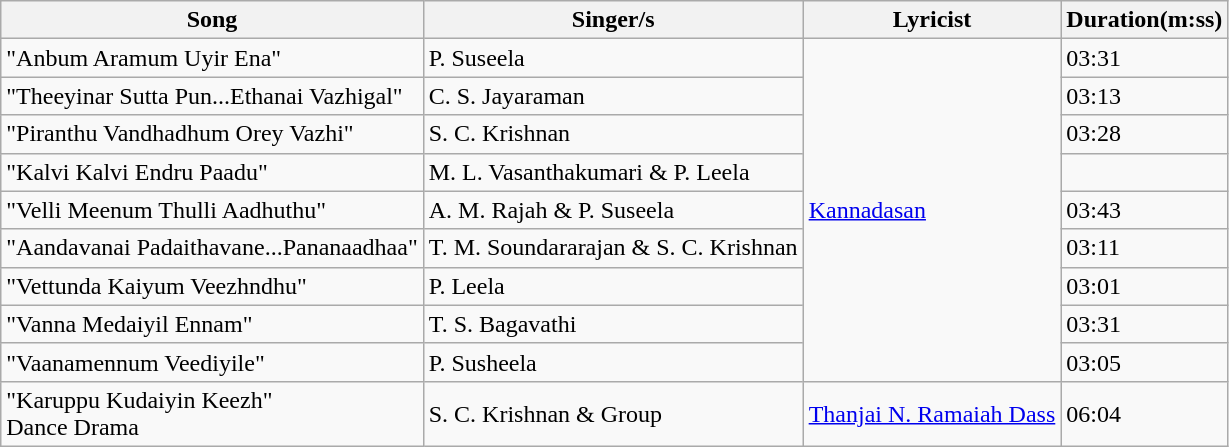<table class="wikitable">
<tr>
<th>Song</th>
<th>Singer/s</th>
<th>Lyricist</th>
<th>Duration(m:ss)</th>
</tr>
<tr>
<td>"Anbum Aramum Uyir Ena"</td>
<td>P. Suseela</td>
<td rowspan=9><a href='#'>Kannadasan</a></td>
<td>03:31</td>
</tr>
<tr>
<td>"Theeyinar Sutta Pun...Ethanai Vazhigal"</td>
<td>C. S. Jayaraman</td>
<td>03:13</td>
</tr>
<tr>
<td>"Piranthu Vandhadhum Orey Vazhi"</td>
<td>S. C. Krishnan</td>
<td>03:28</td>
</tr>
<tr>
<td>"Kalvi Kalvi Endru Paadu"</td>
<td>M. L. Vasanthakumari & P. Leela</td>
<td></td>
</tr>
<tr>
<td>"Velli Meenum Thulli Aadhuthu"</td>
<td>A. M. Rajah & P. Suseela</td>
<td>03:43</td>
</tr>
<tr>
<td>"Aandavanai Padaithavane...Pananaadhaa"</td>
<td>T. M. Soundararajan &  S. C. Krishnan</td>
<td>03:11</td>
</tr>
<tr>
<td>"Vettunda Kaiyum Veezhndhu"</td>
<td>P. Leela</td>
<td>03:01</td>
</tr>
<tr>
<td>"Vanna Medaiyil Ennam"</td>
<td>T. S. Bagavathi</td>
<td>03:31</td>
</tr>
<tr>
<td>"Vaanamennum Veediyile"</td>
<td>P. Susheela</td>
<td>03:05</td>
</tr>
<tr>
<td>"Karuppu Kudaiyin Keezh"<br>Dance Drama</td>
<td>S. C. Krishnan & Group</td>
<td><a href='#'>Thanjai N. Ramaiah Dass</a></td>
<td>06:04</td>
</tr>
</table>
